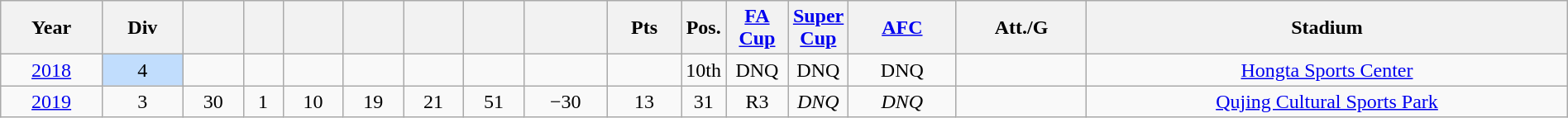<table class="wikitable sortable" width=100% style=text-align:Center>
<tr>
<th>Year</th>
<th>Div</th>
<th></th>
<th></th>
<th></th>
<th></th>
<th></th>
<th></th>
<th></th>
<th>Pts</th>
<th width=2%>Pos.</th>
<th width=4%><a href='#'>FA Cup</a></th>
<th width=2%><a href='#'>Super Cup</a></th>
<th><a href='#'>AFC</a></th>
<th>Att./G</th>
<th>Stadium</th>
</tr>
<tr>
<td><a href='#'>2018</a></td>
<td bgcolor="#c1ddfd">4</td>
<td></td>
<td></td>
<td></td>
<td></td>
<td></td>
<td></td>
<td></td>
<td></td>
<td>10th</td>
<td>DNQ</td>
<td>DNQ</td>
<td>DNQ</td>
<td></td>
<td><a href='#'>Hongta Sports Center</a></td>
</tr>
<tr>
<td><a href='#'>2019</a></td>
<td>3</td>
<td>30</td>
<td>1</td>
<td>10</td>
<td>19</td>
<td>21</td>
<td>51</td>
<td>−30</td>
<td>13</td>
<td>31</td>
<td>R3</td>
<td><em>DNQ</em></td>
<td><em>DNQ</em></td>
<td></td>
<td><a href='#'>Qujing Cultural Sports Park</a></td>
</tr>
</table>
